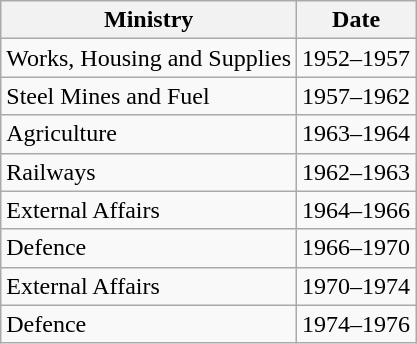<table class="wikitable">
<tr>
<th>Ministry</th>
<th>Date</th>
</tr>
<tr>
<td>Works, Housing and Supplies</td>
<td>1952–1957</td>
</tr>
<tr>
<td>Steel Mines and Fuel</td>
<td>1957–1962</td>
</tr>
<tr>
<td>Agriculture</td>
<td>1963–1964</td>
</tr>
<tr>
<td>Railways</td>
<td>1962–1963</td>
</tr>
<tr>
<td>External Affairs</td>
<td>1964–1966</td>
</tr>
<tr>
<td>Defence</td>
<td>1966–1970</td>
</tr>
<tr>
<td>External Affairs</td>
<td>1970–1974</td>
</tr>
<tr>
<td>Defence</td>
<td>1974–1976</td>
</tr>
</table>
